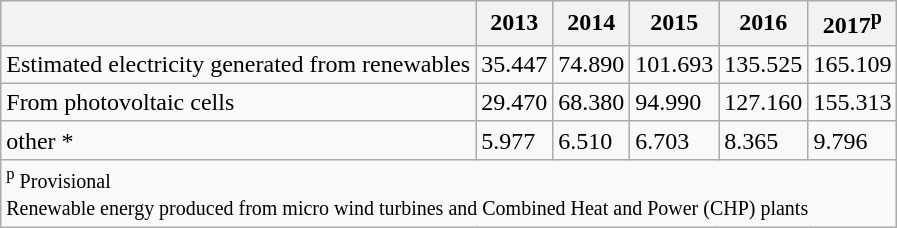<table class="wikitable">
<tr>
<th></th>
<th>2013</th>
<th>2014</th>
<th>2015</th>
<th>2016</th>
<th>2017<sup>p</sup></th>
</tr>
<tr>
<td>Estimated electricity generated from renewables</td>
<td>35.447</td>
<td>74.890</td>
<td>101.693</td>
<td>135.525</td>
<td>165.109</td>
</tr>
<tr>
<td>From photovoltaic cells</td>
<td>29.470</td>
<td>68.380</td>
<td>94.990</td>
<td>127.160</td>
<td>155.313</td>
</tr>
<tr>
<td>other *</td>
<td>5.977</td>
<td>6.510</td>
<td>6.703</td>
<td>8.365</td>
<td>9.796</td>
</tr>
<tr>
<td colspan="6"><small><sup>p</sup> Provisional</small><br>   <small>Renewable energy produced from micro wind turbines and Combined Heat and Power (CHP) plants</small></td>
</tr>
</table>
